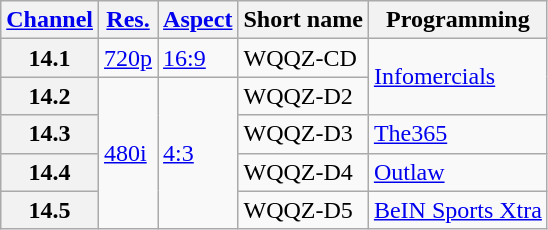<table class="wikitable">
<tr>
<th scope = "col"><a href='#'>Channel</a></th>
<th scope = "col"><a href='#'>Res.</a></th>
<th scope = "col"><a href='#'>Aspect</a></th>
<th scope = "col">Short name</th>
<th scope = "col">Programming</th>
</tr>
<tr>
<th scope = "row">14.1</th>
<td><a href='#'>720p</a></td>
<td><a href='#'>16:9</a></td>
<td>WQQZ-CD</td>
<td rowspan=2><a href='#'>Infomercials</a></td>
</tr>
<tr>
<th scope = "row">14.2</th>
<td rowspan="4"><a href='#'>480i</a></td>
<td rowspan=4><a href='#'>4:3</a></td>
<td>WQQZ-D2</td>
</tr>
<tr>
<th scope = "row">14.3</th>
<td>WQQZ-D3</td>
<td><a href='#'>The365</a></td>
</tr>
<tr>
<th scope = "row">14.4</th>
<td>WQQZ-D4</td>
<td><a href='#'>Outlaw</a></td>
</tr>
<tr>
<th scope = "row">14.5</th>
<td>WQQZ-D5</td>
<td><a href='#'>BeIN Sports Xtra</a></td>
</tr>
</table>
